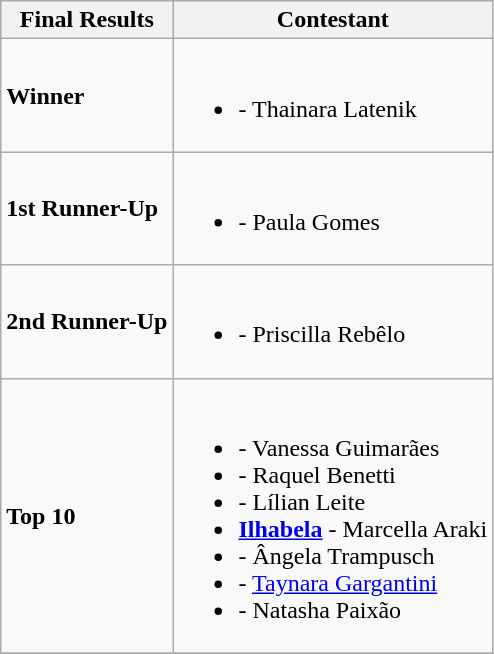<table class="wikitable">
<tr>
<th>Final Results</th>
<th>Contestant</th>
</tr>
<tr>
<td><strong>Winner</strong></td>
<td><br><ul><li><strong></strong> - Thainara Latenik</li></ul></td>
</tr>
<tr>
<td><strong>1st Runner-Up</strong></td>
<td><br><ul><li><strong></strong> - Paula Gomes</li></ul></td>
</tr>
<tr>
<td><strong>2nd Runner-Up</strong></td>
<td><br><ul><li><strong></strong> - Priscilla Rebêlo</li></ul></td>
</tr>
<tr>
<td><strong>Top 10</strong></td>
<td><br><ul><li><strong></strong> - Vanessa Guimarães</li><li><strong></strong> - Raquel Benetti</li><li><strong></strong> - Lílian Leite</li><li><strong> <a href='#'>Ilhabela</a></strong> - Marcella Araki</li><li><strong></strong> - Ângela Trampusch</li><li><strong></strong> - <a href='#'>Taynara Gargantini</a></li><li><strong></strong> - Natasha Paixão</li></ul></td>
</tr>
<tr>
</tr>
</table>
